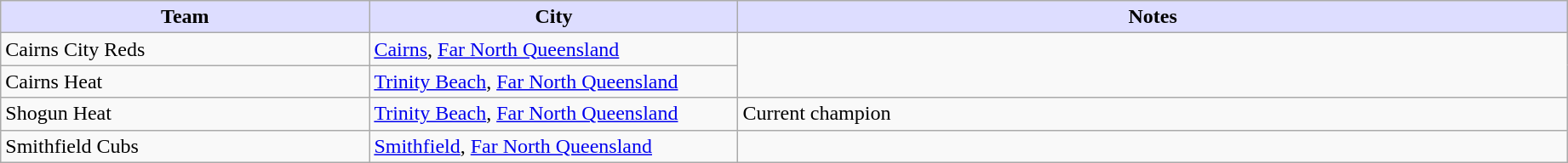<table class="wikitable">
<tr>
<th style="background:#ddf; width:20%;">Team</th>
<th style="background:#ddf; width:20%;">City</th>
<th style="background:#ddf; width:45%;">Notes</th>
</tr>
<tr>
<td>Cairns City Reds</td>
<td><a href='#'>Cairns</a>, <a href='#'>Far North Queensland</a></td>
</tr>
<tr>
<td>Cairns Heat</td>
<td><a href='#'>Trinity Beach</a>, <a href='#'>Far North Queensland</a></td>
</tr>
<tr>
<td>Shogun Heat</td>
<td><a href='#'>Trinity Beach</a>, <a href='#'>Far North Queensland</a></td>
<td>Current champion</td>
</tr>
<tr>
<td>Smithfield Cubs</td>
<td><a href='#'>Smithfield</a>, <a href='#'>Far North Queensland</a></td>
</tr>
</table>
